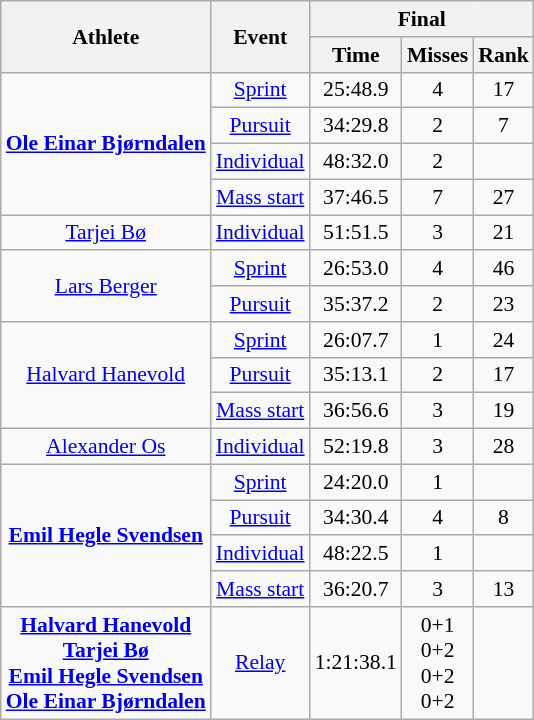<table class=wikitable style="font-size:90%; text-align:center">
<tr>
<th rowspan="2">Athlete</th>
<th rowspan="2">Event</th>
<th colspan="3">Final</th>
</tr>
<tr>
<th>Time</th>
<th>Misses</th>
<th>Rank</th>
</tr>
<tr>
<td rowspan=4><strong><a href='#'>Ole Einar Bjørndalen</a></strong></td>
<td><a href='#'>Sprint</a></td>
<td align="center">25:48.9</td>
<td align="center">4</td>
<td align="center">17</td>
</tr>
<tr>
<td><a href='#'>Pursuit</a></td>
<td align="center">34:29.8</td>
<td align="center">2</td>
<td align="center">7</td>
</tr>
<tr>
<td><a href='#'>Individual</a></td>
<td align="center">48:32.0</td>
<td align="center">2</td>
<td align="center"></td>
</tr>
<tr>
<td><a href='#'>Mass start</a></td>
<td align="center">37:46.5</td>
<td align="center">7</td>
<td align="center">27</td>
</tr>
<tr>
<td rowspan=1><a href='#'>Tarjei Bø</a></td>
<td><a href='#'>Individual</a></td>
<td align="center">51:51.5</td>
<td align="center">3</td>
<td align="center">21</td>
</tr>
<tr>
<td rowspan=2><a href='#'>Lars Berger</a></td>
<td><a href='#'>Sprint</a></td>
<td align="center">26:53.0</td>
<td align="center">4</td>
<td align="center">46</td>
</tr>
<tr>
<td><a href='#'>Pursuit</a></td>
<td align="center">35:37.2</td>
<td align="center">2</td>
<td align="center">23</td>
</tr>
<tr>
<td rowspan=3><a href='#'>Halvard Hanevold</a></td>
<td><a href='#'>Sprint</a></td>
<td align="center">26:07.7</td>
<td align="center">1</td>
<td align="center">24</td>
</tr>
<tr>
<td><a href='#'>Pursuit</a></td>
<td align="center">35:13.1</td>
<td align="center">2</td>
<td align="center">17</td>
</tr>
<tr>
<td><a href='#'>Mass start</a></td>
<td align="center">36:56.6</td>
<td align="center">3</td>
<td align="center">19</td>
</tr>
<tr>
<td rowspan=1><a href='#'>Alexander Os</a></td>
<td><a href='#'>Individual</a></td>
<td align="center">52:19.8</td>
<td align="center">3</td>
<td align="center">28</td>
</tr>
<tr>
<td rowspan=4><strong><a href='#'>Emil Hegle Svendsen</a></strong></td>
<td><a href='#'>Sprint</a></td>
<td align="center">24:20.0</td>
<td align="center">1</td>
<td align="center"></td>
</tr>
<tr>
<td><a href='#'>Pursuit</a></td>
<td align="center">34:30.4</td>
<td align="center">4</td>
<td align="center">8</td>
</tr>
<tr>
<td><a href='#'>Individual</a></td>
<td align="center">48:22.5</td>
<td align="center">1</td>
<td align="center"></td>
</tr>
<tr>
<td><a href='#'>Mass start</a></td>
<td align="center">36:20.7</td>
<td align="center">3</td>
<td align="center">13</td>
</tr>
<tr>
<td rowspan=1><strong><a href='#'>Halvard Hanevold</a><br><a href='#'>Tarjei Bø</a><br><a href='#'>Emil Hegle Svendsen</a><br><a href='#'>Ole Einar Bjørndalen</a></strong></td>
<td><a href='#'>Relay</a></td>
<td align="center">1:21:38.1</td>
<td align="center">0+1<br>0+2<br>0+2<br>0+2</td>
<td align="center"></td>
</tr>
</table>
